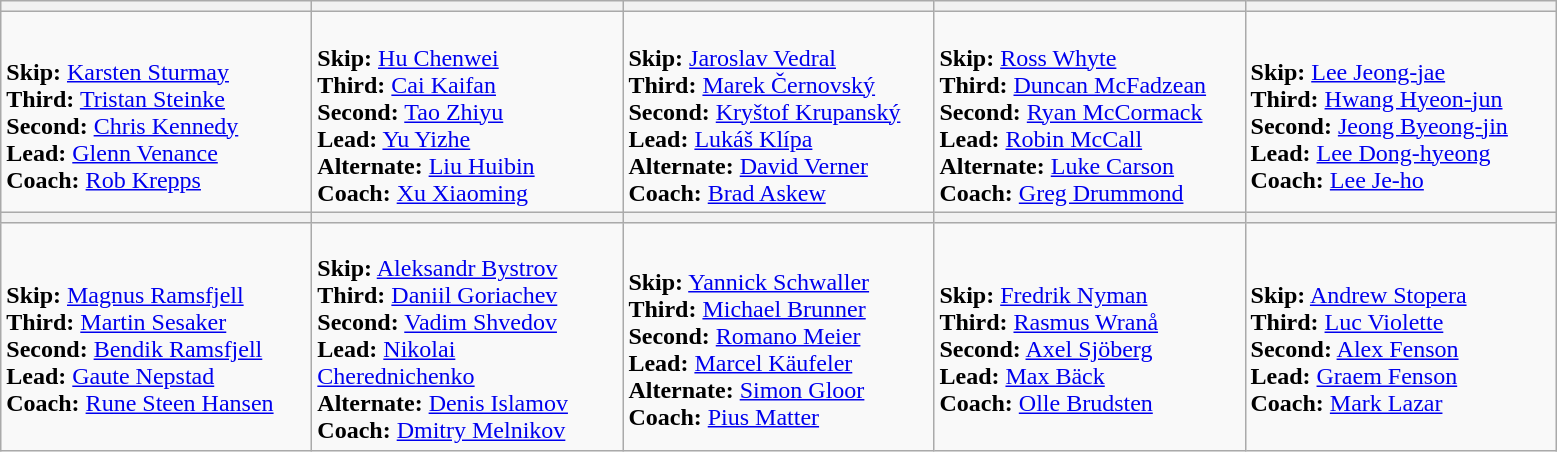<table class="wikitable">
<tr>
<th width=200></th>
<th width=200></th>
<th width=200></th>
<th width=200></th>
<th width=200></th>
</tr>
<tr>
<td><br><strong>Skip:</strong> <a href='#'>Karsten Sturmay</a><br>
<strong>Third:</strong> <a href='#'>Tristan Steinke</a><br>
<strong>Second:</strong> <a href='#'>Chris Kennedy</a><br>
<strong>Lead:</strong> <a href='#'>Glenn Venance</a><br>
<strong>Coach:</strong> <a href='#'>Rob Krepps</a></td>
<td><br><strong>Skip:</strong> <a href='#'>Hu Chenwei</a><br>
<strong>Third:</strong> <a href='#'>Cai Kaifan</a><br>
<strong>Second:</strong> <a href='#'>Tao Zhiyu</a><br>
<strong>Lead:</strong> <a href='#'>Yu Yizhe</a><br>
<strong>Alternate:</strong> <a href='#'>Liu Huibin</a><br>
<strong>Coach:</strong> <a href='#'>Xu Xiaoming</a></td>
<td><br><strong>Skip:</strong> <a href='#'>Jaroslav Vedral</a><br>
<strong>Third:</strong> <a href='#'>Marek Černovský</a><br>
<strong>Second:</strong> <a href='#'>Kryštof Krupanský</a><br>
<strong>Lead:</strong> <a href='#'>Lukáš Klípa</a><br>
<strong>Alternate:</strong> <a href='#'>David Verner</a><br>
<strong>Coach:</strong> <a href='#'>Brad Askew</a></td>
<td><br><strong>Skip:</strong> <a href='#'>Ross Whyte</a><br>
<strong>Third:</strong> <a href='#'>Duncan McFadzean</a><br>
<strong>Second:</strong> <a href='#'>Ryan McCormack</a><br>
<strong>Lead:</strong> <a href='#'>Robin McCall</a><br>
<strong>Alternate:</strong> <a href='#'>Luke Carson</a><br>
<strong>Coach:</strong> <a href='#'>Greg Drummond</a></td>
<td><br><strong>Skip:</strong> <a href='#'>Lee Jeong-jae</a><br>
<strong>Third:</strong> <a href='#'>Hwang Hyeon-jun</a><br>
<strong>Second:</strong> <a href='#'>Jeong Byeong-jin</a><br>
<strong>Lead:</strong> <a href='#'>Lee Dong-hyeong</a><br>
<strong>Coach:</strong> <a href='#'>Lee Je-ho</a></td>
</tr>
<tr>
<th width=200></th>
<th width=200></th>
<th width=200></th>
<th width=200></th>
<th width=200></th>
</tr>
<tr>
<td><br><strong>Skip:</strong> <a href='#'>Magnus Ramsfjell</a><br>
<strong>Third:</strong> <a href='#'>Martin Sesaker</a><br>
<strong>Second:</strong> <a href='#'>Bendik Ramsfjell</a><br>
<strong>Lead:</strong> <a href='#'>Gaute Nepstad</a><br>
<strong>Coach:</strong> <a href='#'>Rune Steen Hansen</a></td>
<td><br><strong>Skip:</strong> <a href='#'>Aleksandr Bystrov</a><br>
<strong>Third:</strong> <a href='#'>Daniil Goriachev</a><br>
<strong>Second:</strong> <a href='#'>Vadim Shvedov</a><br>
<strong>Lead:</strong> <a href='#'>Nikolai Cherednichenko</a><br>
<strong>Alternate:</strong> <a href='#'>Denis Islamov</a><br>
<strong>Coach:</strong> <a href='#'>Dmitry Melnikov</a></td>
<td><br><strong>Skip:</strong> <a href='#'>Yannick Schwaller</a><br>
<strong>Third:</strong> <a href='#'>Michael Brunner</a><br>
<strong>Second:</strong> <a href='#'>Romano Meier</a><br>
<strong>Lead:</strong> <a href='#'>Marcel Käufeler</a><br>
<strong>Alternate:</strong> <a href='#'>Simon Gloor</a><br>
<strong>Coach:</strong> <a href='#'>Pius Matter</a></td>
<td><br><strong>Skip:</strong> <a href='#'>Fredrik Nyman</a><br>
<strong>Third:</strong> <a href='#'>Rasmus Wranå</a><br>
<strong>Second:</strong> <a href='#'>Axel Sjöberg</a><br>
<strong>Lead:</strong> <a href='#'>Max Bäck</a><br>
<strong>Coach:</strong> <a href='#'>Olle Brudsten</a></td>
<td><br><strong>Skip:</strong> <a href='#'>Andrew Stopera</a><br>
<strong>Third:</strong> <a href='#'>Luc Violette</a><br>
<strong>Second:</strong> <a href='#'>Alex Fenson</a><br>
<strong>Lead:</strong> <a href='#'>Graem Fenson</a><br>
<strong>Coach:</strong> <a href='#'>Mark Lazar</a></td>
</tr>
</table>
